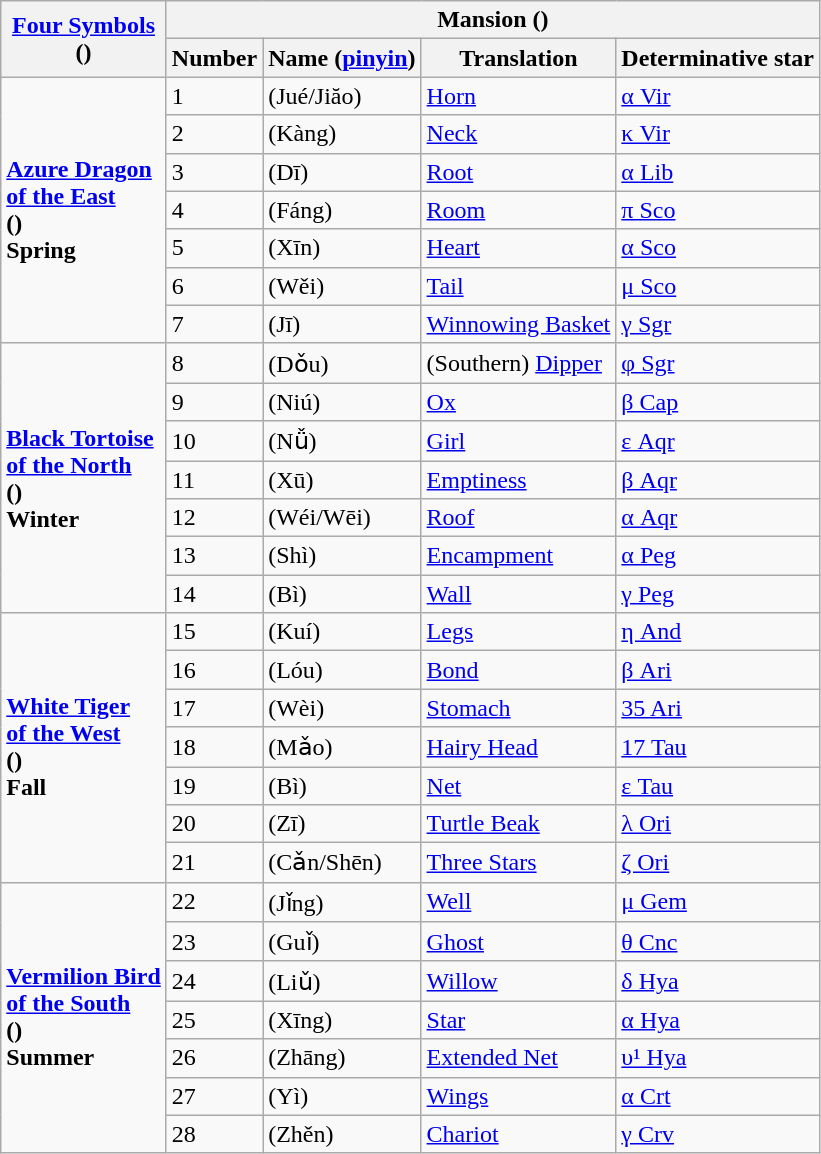<table class="wikitable">
<tr>
<th rowspan="2" align="center"><a href='#'>Four Symbols</a><br>()</th>
<th colspan="4" align="center">Mansion ()</th>
</tr>
<tr>
<th>Number</th>
<th>Name (<a href='#'>pinyin</a>)</th>
<th>Translation</th>
<th>Determinative star</th>
</tr>
<tr>
<td rowspan="7"><strong><a href='#'>Azure Dragon<br>of the East</a> <br>()<br>Spring</strong></td>
<td>1</td>
<td> (Jué/Jiăo)</td>
<td><a href='#'>Horn</a></td>
<td><a href='#'>α Vir</a></td>
</tr>
<tr>
<td>2</td>
<td> (Kàng)</td>
<td><a href='#'>Neck</a></td>
<td><a href='#'>κ Vir</a></td>
</tr>
<tr>
<td>3</td>
<td> (Dī)</td>
<td><a href='#'>Root</a></td>
<td><a href='#'>α Lib</a></td>
</tr>
<tr>
<td>4</td>
<td> (Fáng)</td>
<td><a href='#'>Room</a></td>
<td><a href='#'>π Sco</a></td>
</tr>
<tr>
<td>5</td>
<td> (Xīn)</td>
<td><a href='#'>Heart</a></td>
<td><a href='#'>α Sco</a></td>
</tr>
<tr>
<td>6</td>
<td> (Wěi)</td>
<td><a href='#'>Tail</a></td>
<td><a href='#'>μ Sco</a></td>
</tr>
<tr>
<td>7</td>
<td> (Jī)</td>
<td><a href='#'>Winnowing Basket</a></td>
<td><a href='#'>γ Sgr</a></td>
</tr>
<tr>
<td rowspan="7"><strong><a href='#'>Black Tortoise<br>of the North</a> <br>()<br>Winter</strong></td>
<td>8</td>
<td> (Dǒu)</td>
<td>(Southern) <a href='#'>Dipper</a></td>
<td><a href='#'>φ Sgr</a></td>
</tr>
<tr>
<td>9</td>
<td> (Niú)</td>
<td><a href='#'>Ox</a></td>
<td><a href='#'>β Cap</a></td>
</tr>
<tr>
<td>10</td>
<td> (Nǚ)</td>
<td><a href='#'>Girl</a></td>
<td><a href='#'>ε Aqr</a></td>
</tr>
<tr>
<td>11</td>
<td> (Xū)</td>
<td><a href='#'>Emptiness</a></td>
<td><a href='#'>β Aqr</a></td>
</tr>
<tr>
<td>12</td>
<td> (Wéi/Wēi)</td>
<td><a href='#'>Roof</a></td>
<td><a href='#'>α Aqr</a></td>
</tr>
<tr>
<td>13</td>
<td> (Shì)</td>
<td><a href='#'>Encampment</a></td>
<td><a href='#'>α Peg</a></td>
</tr>
<tr>
<td>14</td>
<td> (Bì)</td>
<td><a href='#'>Wall</a></td>
<td><a href='#'>γ Peg</a></td>
</tr>
<tr>
<td rowspan="7"><strong><a href='#'>White Tiger<br>of the West</a> <br>()<br>Fall</strong></td>
<td>15</td>
<td> (Kuí)</td>
<td><a href='#'>Legs</a></td>
<td><a href='#'>η And</a></td>
</tr>
<tr>
<td>16</td>
<td> (Lóu)</td>
<td><a href='#'>Bond</a></td>
<td><a href='#'>β Ari</a></td>
</tr>
<tr>
<td>17</td>
<td> (Wèi)</td>
<td><a href='#'>Stomach</a></td>
<td><a href='#'>35 Ari</a></td>
</tr>
<tr>
<td>18</td>
<td> (Mǎo)</td>
<td><a href='#'>Hairy Head</a></td>
<td><a href='#'>17 Tau</a></td>
</tr>
<tr>
<td>19</td>
<td> (Bì)</td>
<td><a href='#'>Net</a></td>
<td><a href='#'>ε Tau</a></td>
</tr>
<tr>
<td>20</td>
<td> (Zī)</td>
<td><a href='#'>Turtle Beak</a></td>
<td><a href='#'>λ Ori</a></td>
</tr>
<tr>
<td>21</td>
<td> (Cǎn/Shēn)</td>
<td><a href='#'>Three Stars</a></td>
<td><a href='#'>ζ Ori</a></td>
</tr>
<tr>
<td rowspan="7"><strong><a href='#'>Vermilion Bird<br>of the South</a>   <br>()<br>Summer</strong></td>
<td>22</td>
<td> (Jǐng)</td>
<td><a href='#'>Well</a></td>
<td><a href='#'>μ Gem</a></td>
</tr>
<tr>
<td>23</td>
<td> (Guǐ)</td>
<td><a href='#'>Ghost</a></td>
<td><a href='#'>θ Cnc</a></td>
</tr>
<tr>
<td>24</td>
<td> (Liǔ)</td>
<td><a href='#'>Willow</a></td>
<td><a href='#'>δ Hya</a></td>
</tr>
<tr>
<td>25</td>
<td> (Xīng)</td>
<td><a href='#'>Star</a></td>
<td><a href='#'>α Hya</a></td>
</tr>
<tr>
<td>26</td>
<td> (Zhāng)</td>
<td><a href='#'>Extended Net</a></td>
<td><a href='#'>υ¹ Hya</a></td>
</tr>
<tr>
<td>27</td>
<td> (Yì)</td>
<td><a href='#'>Wings</a></td>
<td><a href='#'>α Crt</a></td>
</tr>
<tr>
<td>28</td>
<td> (Zhěn)</td>
<td><a href='#'>Chariot</a></td>
<td><a href='#'>γ Crv</a></td>
</tr>
</table>
